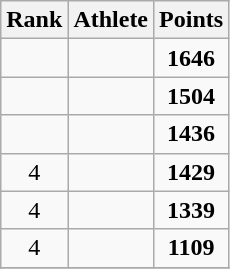<table class=wikitable style="text-align:center;">
<tr>
<th>Rank</th>
<th>Athlete</th>
<th>Points</th>
</tr>
<tr>
<td></td>
<td align=left></td>
<td><strong>1646</strong></td>
</tr>
<tr>
<td></td>
<td align=left></td>
<td><strong>1504</strong></td>
</tr>
<tr>
<td></td>
<td align=left></td>
<td><strong>1436</strong></td>
</tr>
<tr>
<td>4</td>
<td align=left></td>
<td><strong>1429</strong></td>
</tr>
<tr>
<td>4</td>
<td align=left></td>
<td><strong>1339</strong></td>
</tr>
<tr>
<td>4</td>
<td align=left></td>
<td><strong>1109</strong></td>
</tr>
<tr>
</tr>
</table>
